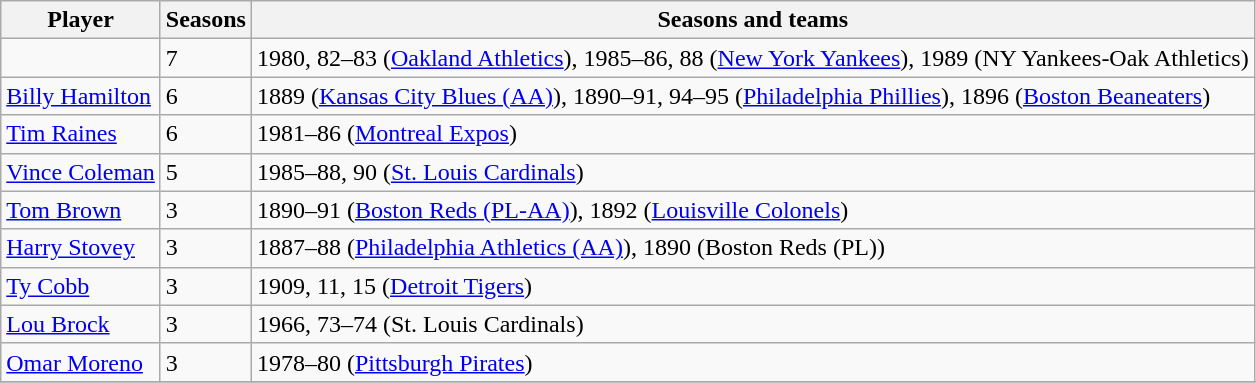<table class="wikitable">
<tr>
<th>Player</th>
<th>Seasons</th>
<th>Seasons and teams</th>
</tr>
<tr>
<td></td>
<td>7</td>
<td>1980, 82–83 (<a href='#'>Oakland Athletics</a>), 1985–86, 88 (<a href='#'>New York Yankees</a>), 1989 (NY Yankees-Oak Athletics)</td>
</tr>
<tr>
<td><a href='#'>Billy Hamilton</a></td>
<td>6</td>
<td>1889 (<a href='#'>Kansas City Blues (AA)</a>), 1890–91, 94–95 (<a href='#'>Philadelphia Phillies</a>), 1896 (<a href='#'>Boston Beaneaters</a>)</td>
</tr>
<tr>
<td><a href='#'>Tim Raines</a></td>
<td>6</td>
<td>1981–86 (<a href='#'>Montreal Expos</a>)</td>
</tr>
<tr>
<td><a href='#'>Vince Coleman</a></td>
<td>5</td>
<td>1985–88, 90 (<a href='#'>St. Louis Cardinals</a>)</td>
</tr>
<tr>
<td><a href='#'>Tom Brown</a></td>
<td>3</td>
<td>1890–91 (<a href='#'>Boston Reds (PL-AA)</a>), 1892 (<a href='#'>Louisville Colonels</a>)</td>
</tr>
<tr>
<td><a href='#'>Harry Stovey</a></td>
<td>3</td>
<td>1887–88 (<a href='#'>Philadelphia Athletics (AA)</a>), 1890 (Boston Reds (PL))</td>
</tr>
<tr>
<td><a href='#'>Ty Cobb</a></td>
<td>3</td>
<td>1909, 11, 15 (<a href='#'>Detroit Tigers</a>)</td>
</tr>
<tr>
<td><a href='#'>Lou Brock</a></td>
<td>3</td>
<td>1966, 73–74 (St. Louis Cardinals)</td>
</tr>
<tr>
<td><a href='#'>Omar Moreno</a></td>
<td>3</td>
<td>1978–80 (<a href='#'>Pittsburgh Pirates</a>)</td>
</tr>
<tr>
</tr>
</table>
